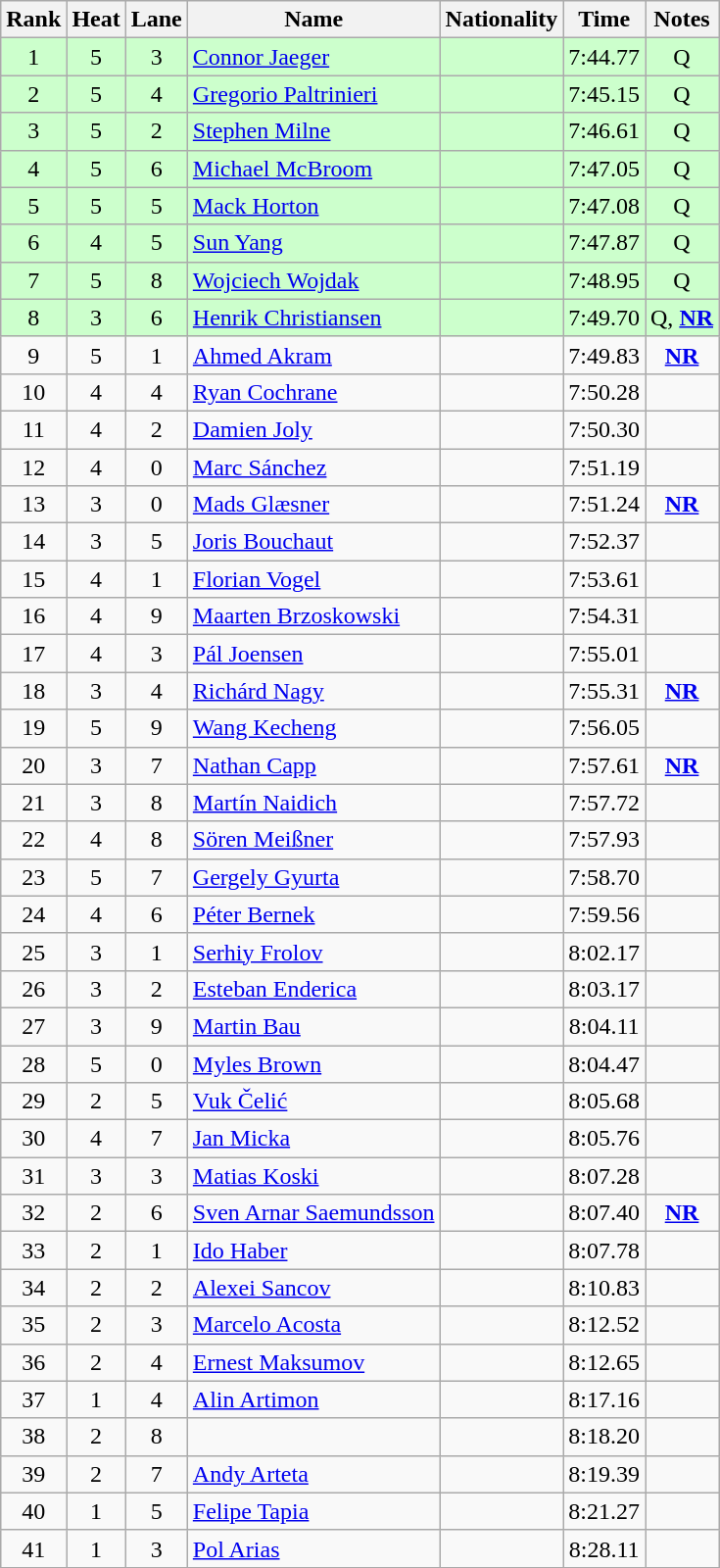<table class="wikitable sortable" style="text-align:center">
<tr>
<th>Rank</th>
<th>Heat</th>
<th>Lane</th>
<th>Name</th>
<th>Nationality</th>
<th>Time</th>
<th>Notes</th>
</tr>
<tr bgcolor=ccffcc>
<td>1</td>
<td>5</td>
<td>3</td>
<td align=left><a href='#'>Connor Jaeger</a></td>
<td align=left></td>
<td>7:44.77</td>
<td>Q</td>
</tr>
<tr bgcolor=ccffcc>
<td>2</td>
<td>5</td>
<td>4</td>
<td align=left><a href='#'>Gregorio Paltrinieri</a></td>
<td align=left></td>
<td>7:45.15</td>
<td>Q</td>
</tr>
<tr bgcolor=ccffcc>
<td>3</td>
<td>5</td>
<td>2</td>
<td align=left><a href='#'>Stephen Milne</a></td>
<td align=left></td>
<td>7:46.61</td>
<td>Q</td>
</tr>
<tr bgcolor=ccffcc>
<td>4</td>
<td>5</td>
<td>6</td>
<td align=left><a href='#'>Michael McBroom</a></td>
<td align=left></td>
<td>7:47.05</td>
<td>Q</td>
</tr>
<tr bgcolor=ccffcc>
<td>5</td>
<td>5</td>
<td>5</td>
<td align=left><a href='#'>Mack Horton</a></td>
<td align=left></td>
<td>7:47.08</td>
<td>Q</td>
</tr>
<tr bgcolor=ccffcc>
<td>6</td>
<td>4</td>
<td>5</td>
<td align=left><a href='#'>Sun Yang</a></td>
<td align=left></td>
<td>7:47.87</td>
<td>Q</td>
</tr>
<tr bgcolor=ccffcc>
<td>7</td>
<td>5</td>
<td>8</td>
<td align=left><a href='#'>Wojciech Wojdak</a></td>
<td align=left></td>
<td>7:48.95</td>
<td>Q</td>
</tr>
<tr bgcolor=ccffcc>
<td>8</td>
<td>3</td>
<td>6</td>
<td align=left><a href='#'>Henrik Christiansen</a></td>
<td align=left></td>
<td>7:49.70</td>
<td>Q, <strong><a href='#'>NR</a></strong></td>
</tr>
<tr>
<td>9</td>
<td>5</td>
<td>1</td>
<td align=left><a href='#'>Ahmed Akram</a></td>
<td align=left></td>
<td>7:49.83</td>
<td><strong><a href='#'>NR</a></strong></td>
</tr>
<tr>
<td>10</td>
<td>4</td>
<td>4</td>
<td align=left><a href='#'>Ryan Cochrane</a></td>
<td align=left></td>
<td>7:50.28</td>
<td></td>
</tr>
<tr>
<td>11</td>
<td>4</td>
<td>2</td>
<td align=left><a href='#'>Damien Joly</a></td>
<td align=left></td>
<td>7:50.30</td>
<td></td>
</tr>
<tr>
<td>12</td>
<td>4</td>
<td>0</td>
<td align=left><a href='#'>Marc Sánchez</a></td>
<td align=left></td>
<td>7:51.19</td>
<td></td>
</tr>
<tr>
<td>13</td>
<td>3</td>
<td>0</td>
<td align=left><a href='#'>Mads Glæsner</a></td>
<td align=left></td>
<td>7:51.24</td>
<td><strong><a href='#'>NR</a></strong></td>
</tr>
<tr>
<td>14</td>
<td>3</td>
<td>5</td>
<td align=left><a href='#'>Joris Bouchaut</a></td>
<td align=left></td>
<td>7:52.37</td>
<td></td>
</tr>
<tr>
<td>15</td>
<td>4</td>
<td>1</td>
<td align=left><a href='#'>Florian Vogel</a></td>
<td align=left></td>
<td>7:53.61</td>
<td></td>
</tr>
<tr>
<td>16</td>
<td>4</td>
<td>9</td>
<td align=left><a href='#'>Maarten Brzoskowski</a></td>
<td align=left></td>
<td>7:54.31</td>
<td></td>
</tr>
<tr>
<td>17</td>
<td>4</td>
<td>3</td>
<td align=left><a href='#'>Pál Joensen</a></td>
<td align=left></td>
<td>7:55.01</td>
<td></td>
</tr>
<tr>
<td>18</td>
<td>3</td>
<td>4</td>
<td align=left><a href='#'>Richárd Nagy</a></td>
<td align=left></td>
<td>7:55.31</td>
<td><strong><a href='#'>NR</a></strong></td>
</tr>
<tr>
<td>19</td>
<td>5</td>
<td>9</td>
<td align=left><a href='#'>Wang Kecheng</a></td>
<td align=left></td>
<td>7:56.05</td>
<td></td>
</tr>
<tr>
<td>20</td>
<td>3</td>
<td>7</td>
<td align=left><a href='#'>Nathan Capp</a></td>
<td align=left></td>
<td>7:57.61</td>
<td><strong><a href='#'>NR</a></strong></td>
</tr>
<tr>
<td>21</td>
<td>3</td>
<td>8</td>
<td align=left><a href='#'>Martín Naidich</a></td>
<td align=left></td>
<td>7:57.72</td>
<td></td>
</tr>
<tr>
<td>22</td>
<td>4</td>
<td>8</td>
<td align=left><a href='#'>Sören Meißner</a></td>
<td align=left></td>
<td>7:57.93</td>
<td></td>
</tr>
<tr>
<td>23</td>
<td>5</td>
<td>7</td>
<td align=left><a href='#'>Gergely Gyurta</a></td>
<td align=left></td>
<td>7:58.70</td>
<td></td>
</tr>
<tr>
<td>24</td>
<td>4</td>
<td>6</td>
<td align=left><a href='#'>Péter Bernek</a></td>
<td align=left></td>
<td>7:59.56</td>
<td></td>
</tr>
<tr>
<td>25</td>
<td>3</td>
<td>1</td>
<td align=left><a href='#'>Serhiy Frolov</a></td>
<td align=left></td>
<td>8:02.17</td>
<td></td>
</tr>
<tr>
<td>26</td>
<td>3</td>
<td>2</td>
<td align=left><a href='#'>Esteban Enderica</a></td>
<td align=left></td>
<td>8:03.17</td>
<td></td>
</tr>
<tr>
<td>27</td>
<td>3</td>
<td>9</td>
<td align=left><a href='#'>Martin Bau</a></td>
<td align=left></td>
<td>8:04.11</td>
<td></td>
</tr>
<tr>
<td>28</td>
<td>5</td>
<td>0</td>
<td align=left><a href='#'>Myles Brown</a></td>
<td align=left></td>
<td>8:04.47</td>
<td></td>
</tr>
<tr>
<td>29</td>
<td>2</td>
<td>5</td>
<td align=left><a href='#'>Vuk Čelić</a></td>
<td align=left></td>
<td>8:05.68</td>
<td></td>
</tr>
<tr>
<td>30</td>
<td>4</td>
<td>7</td>
<td align=left><a href='#'>Jan Micka</a></td>
<td align=left></td>
<td>8:05.76</td>
<td></td>
</tr>
<tr>
<td>31</td>
<td>3</td>
<td>3</td>
<td align=left><a href='#'>Matias Koski</a></td>
<td align=left></td>
<td>8:07.28</td>
<td></td>
</tr>
<tr>
<td>32</td>
<td>2</td>
<td>6</td>
<td align=left><a href='#'>Sven Arnar Saemundsson</a></td>
<td align=left></td>
<td>8:07.40</td>
<td><strong><a href='#'>NR</a></strong></td>
</tr>
<tr>
<td>33</td>
<td>2</td>
<td>1</td>
<td align=left><a href='#'>Ido Haber</a></td>
<td align=left></td>
<td>8:07.78</td>
<td></td>
</tr>
<tr>
<td>34</td>
<td>2</td>
<td>2</td>
<td align=left><a href='#'>Alexei Sancov</a></td>
<td align=left></td>
<td>8:10.83</td>
<td></td>
</tr>
<tr>
<td>35</td>
<td>2</td>
<td>3</td>
<td align=left><a href='#'>Marcelo Acosta</a></td>
<td align=left></td>
<td>8:12.52</td>
<td></td>
</tr>
<tr>
<td>36</td>
<td>2</td>
<td>4</td>
<td align=left><a href='#'>Ernest Maksumov</a></td>
<td align=left></td>
<td>8:12.65</td>
<td></td>
</tr>
<tr>
<td>37</td>
<td>1</td>
<td>4</td>
<td align=left><a href='#'>Alin Artimon</a></td>
<td align=left></td>
<td>8:17.16</td>
<td></td>
</tr>
<tr>
<td>38</td>
<td>2</td>
<td>8</td>
<td align=left></td>
<td align=left></td>
<td>8:18.20</td>
<td></td>
</tr>
<tr>
<td>39</td>
<td>2</td>
<td>7</td>
<td align=left><a href='#'>Andy Arteta</a></td>
<td align=left></td>
<td>8:19.39</td>
<td></td>
</tr>
<tr>
<td>40</td>
<td>1</td>
<td>5</td>
<td align=left><a href='#'>Felipe Tapia</a></td>
<td align=left></td>
<td>8:21.27</td>
<td></td>
</tr>
<tr>
<td>41</td>
<td>1</td>
<td>3</td>
<td align=left><a href='#'>Pol Arias</a></td>
<td align=left></td>
<td>8:28.11</td>
<td></td>
</tr>
</table>
